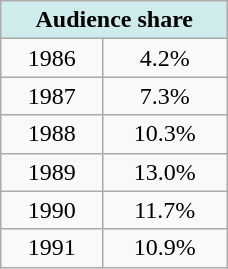<table class="wikitable" style="text-align:center; width:12%; float:right;">
<tr>
<th colspan="2" style="background: #cfecec">Audience share</th>
</tr>
<tr>
<td>1986</td>
<td>4.2%</td>
</tr>
<tr>
<td>1987</td>
<td>7.3%</td>
</tr>
<tr>
<td>1988</td>
<td>10.3%</td>
</tr>
<tr>
<td>1989</td>
<td>13.0%</td>
</tr>
<tr>
<td>1990</td>
<td>11.7%</td>
</tr>
<tr>
<td>1991</td>
<td>10.9%</td>
</tr>
</table>
